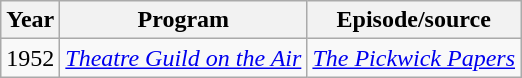<table class="wikitable">
<tr>
<th>Year</th>
<th>Program</th>
<th>Episode/source</th>
</tr>
<tr>
<td>1952</td>
<td><em><a href='#'>Theatre Guild on the Air</a></em></td>
<td><em><a href='#'>The Pickwick Papers</a></em></td>
</tr>
</table>
